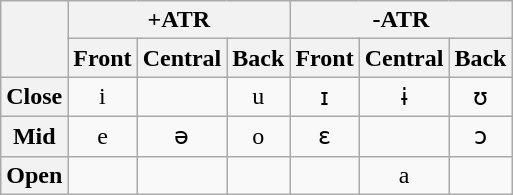<table class="wikitable" style="text-align: center">
<tr>
<th rowspan="2"></th>
<th colspan="3">+ATR</th>
<th colspan="3">-ATR</th>
</tr>
<tr>
<th>Front</th>
<th>Central</th>
<th>Back</th>
<th>Front</th>
<th>Central</th>
<th>Back</th>
</tr>
<tr>
<th>Close</th>
<td>i</td>
<td></td>
<td>u</td>
<td>ɪ</td>
<td>ɨ</td>
<td>ʊ</td>
</tr>
<tr>
<th>Mid</th>
<td>e</td>
<td>ǝ</td>
<td>o</td>
<td>ɛ</td>
<td></td>
<td>ɔ</td>
</tr>
<tr>
<th>Open</th>
<td></td>
<td></td>
<td></td>
<td></td>
<td>a</td>
<td></td>
</tr>
</table>
